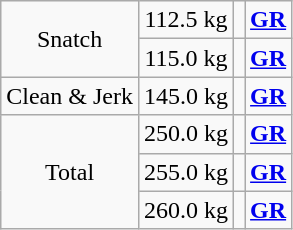<table class = "wikitable" style="text-align:center;">
<tr>
<td rowspan=2>Snatch</td>
<td>112.5 kg</td>
<td align=left></td>
<td><strong><a href='#'>GR</a></strong></td>
</tr>
<tr>
<td>115.0 kg</td>
<td align=left></td>
<td><strong><a href='#'>GR</a></strong></td>
</tr>
<tr>
<td>Clean & Jerk</td>
<td>145.0 kg</td>
<td align=left></td>
<td><strong><a href='#'>GR</a></strong></td>
</tr>
<tr>
<td rowspan=3>Total</td>
<td>250.0 kg</td>
<td align=left></td>
<td><strong><a href='#'>GR</a></strong></td>
</tr>
<tr>
<td>255.0 kg</td>
<td align=left></td>
<td><strong><a href='#'>GR</a></strong></td>
</tr>
<tr>
<td>260.0 kg</td>
<td align=left></td>
<td><strong><a href='#'>GR</a></strong></td>
</tr>
</table>
